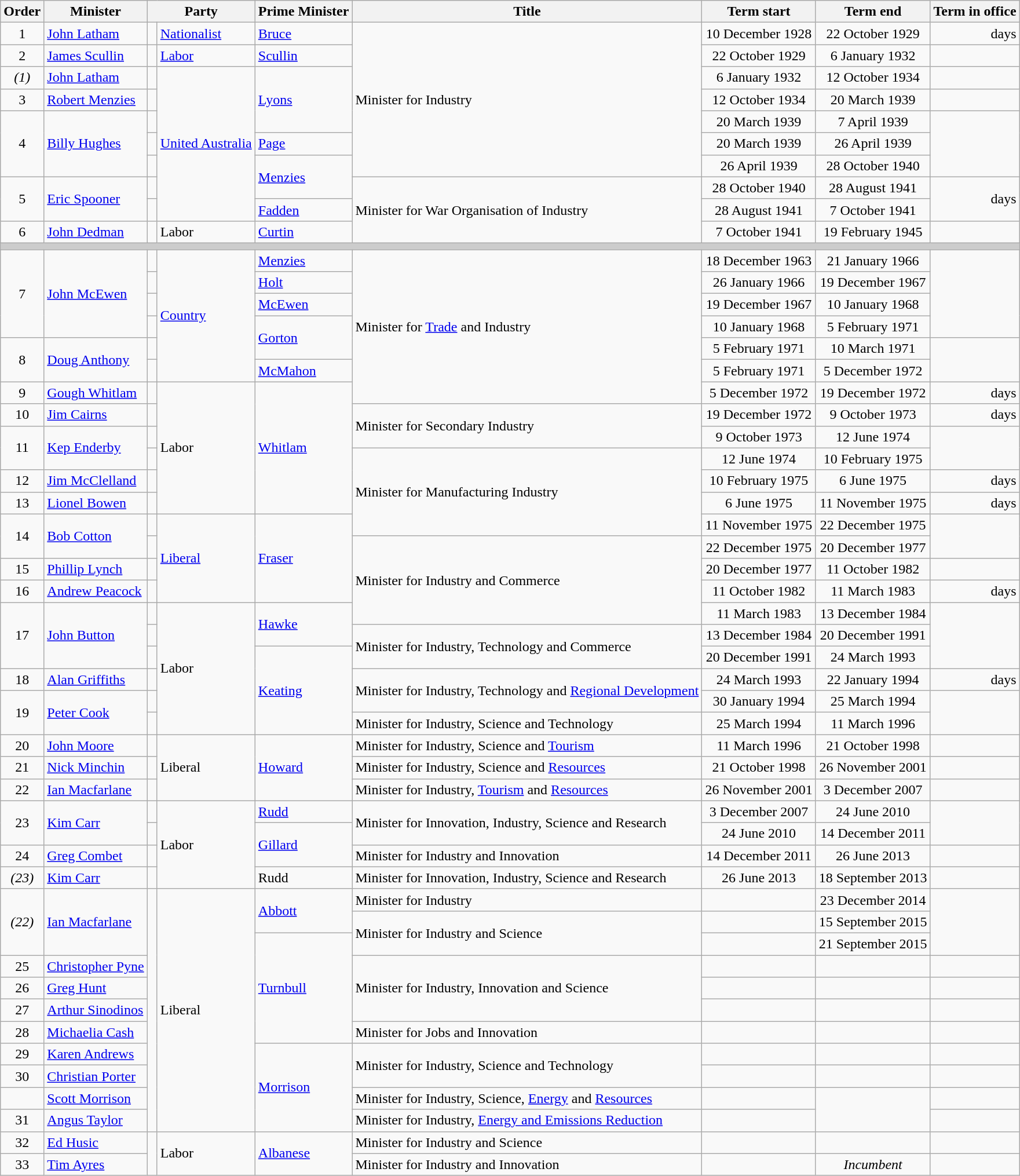<table class="wikitable">
<tr>
<th>Order</th>
<th>Minister</th>
<th colspan="2">Party</th>
<th>Prime Minister</th>
<th>Title</th>
<th>Term start</th>
<th>Term end</th>
<th>Term in office</th>
</tr>
<tr>
<td align=center>1</td>
<td><a href='#'>John Latham</a></td>
<td></td>
<td><a href='#'>Nationalist</a></td>
<td><a href='#'>Bruce</a></td>
<td rowspan=7>Minister for Industry</td>
<td align=center>10 December 1928</td>
<td align=center>22 October 1929</td>
<td align=right> days</td>
</tr>
<tr>
<td align=center>2</td>
<td><a href='#'>James Scullin</a></td>
<td></td>
<td><a href='#'>Labor</a></td>
<td><a href='#'>Scullin</a></td>
<td align=center>22 October 1929</td>
<td align=center>6 January 1932</td>
<td align=right></td>
</tr>
<tr>
<td align=center><em>(1)</em></td>
<td><a href='#'>John Latham</a></td>
<td></td>
<td rowspan=7><a href='#'>United Australia</a></td>
<td rowspan=3><a href='#'>Lyons</a></td>
<td align=center>6 January 1932</td>
<td align=center>12 October 1934</td>
<td align=right></td>
</tr>
<tr>
<td align=center>3</td>
<td><a href='#'>Robert Menzies</a></td>
<td></td>
<td align=center>12 October 1934</td>
<td align=center>20 March 1939</td>
<td align=right></td>
</tr>
<tr>
<td rowspan=3 align=center>4</td>
<td rowspan=3><a href='#'>Billy Hughes</a></td>
<td></td>
<td align=center>20 March 1939</td>
<td align=center>7 April 1939</td>
<td rowspan=3 align=right></td>
</tr>
<tr>
<td></td>
<td><a href='#'>Page</a></td>
<td align=center>20 March 1939</td>
<td align=center>26 April 1939</td>
</tr>
<tr>
<td></td>
<td rowspan=2><a href='#'>Menzies</a></td>
<td align=center>26 April 1939</td>
<td align=center>28 October 1940</td>
</tr>
<tr>
<td rowspan=2 align=center>5</td>
<td rowspan=2><a href='#'>Eric Spooner</a></td>
<td></td>
<td rowspan=3>Minister for War Organisation of Industry</td>
<td align=center>28 October 1940</td>
<td align=center>28 August 1941</td>
<td rowspan=2 align=right> days</td>
</tr>
<tr>
<td></td>
<td><a href='#'>Fadden</a></td>
<td align=center>28 August 1941</td>
<td align=center>7 October 1941</td>
</tr>
<tr>
<td align=center>6</td>
<td><a href='#'>John Dedman</a></td>
<td></td>
<td>Labor</td>
<td><a href='#'>Curtin</a></td>
<td align=center>7 October 1941</td>
<td align=center>19 February 1945</td>
<td align=right></td>
</tr>
<tr>
<th colspan=9 style="background: #cccccc;"></th>
</tr>
<tr>
<td rowspan=4 align=center>7</td>
<td rowspan=4><a href='#'>John McEwen</a></td>
<td></td>
<td rowspan=6><a href='#'>Country</a></td>
<td><a href='#'>Menzies</a></td>
<td rowspan=7>Minister for <a href='#'>Trade</a> and Industry</td>
<td align=center>18 December 1963</td>
<td align=center>21 January 1966</td>
<td rowspan=4 align=right></td>
</tr>
<tr>
<td></td>
<td><a href='#'>Holt</a></td>
<td align=center>26 January 1966</td>
<td align=center>19 December 1967</td>
</tr>
<tr>
<td></td>
<td><a href='#'>McEwen</a></td>
<td align=center>19 December 1967</td>
<td align=center>10 January 1968</td>
</tr>
<tr>
<td></td>
<td rowspan=2><a href='#'>Gorton</a></td>
<td align=center>10 January 1968</td>
<td align=center>5 February 1971</td>
</tr>
<tr>
<td rowspan=2 align=center>8</td>
<td rowspan=2><a href='#'>Doug Anthony</a></td>
<td></td>
<td align=center>5 February 1971</td>
<td align=center>10 March 1971</td>
<td rowspan=2 align=right></td>
</tr>
<tr>
<td></td>
<td><a href='#'>McMahon</a></td>
<td align=center>5 February 1971</td>
<td align=center>5 December 1972</td>
</tr>
<tr>
<td align=center>9</td>
<td><a href='#'>Gough Whitlam</a></td>
<td></td>
<td rowspan=6>Labor</td>
<td rowspan=6><a href='#'>Whitlam</a></td>
<td align=center>5 December 1972</td>
<td align=center>19 December 1972</td>
<td align=right> days</td>
</tr>
<tr>
<td align=center>10</td>
<td><a href='#'>Jim Cairns</a></td>
<td></td>
<td rowspan=2>Minister for Secondary Industry</td>
<td align=center>19 December 1972</td>
<td align=center>9 October 1973</td>
<td align=right> days</td>
</tr>
<tr>
<td rowspan=2 align=center>11</td>
<td rowspan=2><a href='#'>Kep Enderby</a></td>
<td></td>
<td align=center>9 October 1973</td>
<td align=center>12 June 1974</td>
<td rowspan=2 align=right></td>
</tr>
<tr>
<td></td>
<td rowspan=4>Minister for Manufacturing Industry</td>
<td align=center>12 June 1974</td>
<td align=center>10 February 1975</td>
</tr>
<tr>
<td align=center>12</td>
<td><a href='#'>Jim McClelland</a></td>
<td></td>
<td align=center>10 February 1975</td>
<td align=center>6 June 1975</td>
<td align=right> days</td>
</tr>
<tr>
<td align=center>13</td>
<td><a href='#'>Lionel Bowen</a></td>
<td></td>
<td align=center>6 June 1975</td>
<td align=center>11 November 1975</td>
<td align=right> days</td>
</tr>
<tr>
<td rowspan=2 align=center>14</td>
<td rowspan=2><a href='#'>Bob Cotton</a></td>
<td> </td>
<td rowspan=4><a href='#'>Liberal</a></td>
<td rowspan=4><a href='#'>Fraser</a></td>
<td align=center>11 November 1975</td>
<td align=center>22 December 1975</td>
<td rowspan=2 align=right></td>
</tr>
<tr>
<td> </td>
<td rowspan=4>Minister for Industry and Commerce</td>
<td align=center>22 December 1975</td>
<td align=center>20 December 1977</td>
</tr>
<tr>
<td align=center>15</td>
<td><a href='#'>Phillip Lynch</a></td>
<td> </td>
<td align=center>20 December 1977</td>
<td align=center>11 October 1982</td>
<td align=right></td>
</tr>
<tr>
<td align=center>16</td>
<td><a href='#'>Andrew Peacock</a></td>
<td> </td>
<td align=center>11 October 1982</td>
<td align=center>11 March 1983</td>
<td align=right> days</td>
</tr>
<tr>
<td rowspan=3 align=center>17</td>
<td rowspan=3><a href='#'>John Button</a></td>
<td></td>
<td rowspan=6>Labor</td>
<td rowspan=2><a href='#'>Hawke</a></td>
<td align=center>11 March 1983</td>
<td align=center>13 December 1984</td>
<td rowspan=3 align=right><strong></strong></td>
</tr>
<tr>
<td></td>
<td rowspan=2>Minister for Industry, Technology and Commerce</td>
<td align=center>13 December 1984</td>
<td align=center>20 December 1991</td>
</tr>
<tr>
<td></td>
<td rowspan=4><a href='#'>Keating</a></td>
<td align=center>20 December 1991</td>
<td align=center>24 March 1993</td>
</tr>
<tr>
<td align=center>18</td>
<td><a href='#'>Alan Griffiths</a></td>
<td></td>
<td rowspan=2>Minister for Industry, Technology and <a href='#'>Regional Development</a></td>
<td align=center>24 March 1993</td>
<td align=center>22 January 1994</td>
<td align=right> days</td>
</tr>
<tr>
<td rowspan=2 align=center>19</td>
<td rowspan=2><a href='#'>Peter Cook</a></td>
<td></td>
<td align=center>30 January 1994</td>
<td align=center>25 March 1994</td>
<td rowspan=2 align=right></td>
</tr>
<tr>
<td></td>
<td>Minister for Industry, Science and Technology</td>
<td align=center>25 March 1994</td>
<td align=center>11 March 1996</td>
</tr>
<tr>
<td align=center>20</td>
<td><a href='#'>John Moore</a></td>
<td> </td>
<td rowspan=3>Liberal</td>
<td rowspan=3><a href='#'>Howard</a></td>
<td>Minister for Industry, Science and <a href='#'>Tourism</a></td>
<td align=center>11 March 1996</td>
<td align=center>21 October 1998</td>
<td align=right></td>
</tr>
<tr>
<td align=center>21</td>
<td><a href='#'>Nick Minchin</a></td>
<td> </td>
<td>Minister for Industry, Science and <a href='#'>Resources</a></td>
<td align=center>21 October 1998</td>
<td align=center>26 November 2001</td>
<td align=right></td>
</tr>
<tr>
<td align=center>22</td>
<td><a href='#'>Ian Macfarlane</a></td>
<td> </td>
<td>Minister for Industry, <a href='#'>Tourism</a> and <a href='#'>Resources</a></td>
<td align=center>26 November 2001</td>
<td align=center>3 December 2007</td>
<td align=right></td>
</tr>
<tr>
<td rowspan=2 align=center>23</td>
<td rowspan=2><a href='#'>Kim Carr</a></td>
<td></td>
<td rowspan=4>Labor</td>
<td><a href='#'>Rudd</a></td>
<td rowspan=2>Minister for Innovation, Industry, Science and Research</td>
<td align=center>3 December 2007</td>
<td align=center>24 June 2010</td>
<td rowspan=2 align=right></td>
</tr>
<tr>
<td></td>
<td rowspan=2><a href='#'>Gillard</a></td>
<td align=center>24 June 2010</td>
<td align=center>14 December 2011</td>
</tr>
<tr>
<td align=center>24</td>
<td><a href='#'>Greg Combet</a></td>
<td></td>
<td>Minister for Industry and Innovation</td>
<td align=center>14 December 2011</td>
<td align=center>26 June 2013</td>
<td align=right></td>
</tr>
<tr>
<td align=center><em>(23)</em></td>
<td><a href='#'>Kim Carr</a></td>
<td></td>
<td>Rudd</td>
<td>Minister for Innovation, Industry, Science and Research</td>
<td align=center>26 June 2013</td>
<td align=center>18 September 2013</td>
<td align=right></td>
</tr>
<tr>
<td rowspan=3 align=center><em>(22)</em></td>
<td rowspan=3><a href='#'>Ian Macfarlane</a></td>
<td rowspan=11 ></td>
<td rowspan=11>Liberal</td>
<td rowspan=2><a href='#'>Abbott</a></td>
<td>Minister for Industry</td>
<td align=center></td>
<td align=center>23 December 2014</td>
<td rowspan=3 align=right></td>
</tr>
<tr>
<td rowspan=2>Minister for Industry and Science</td>
<td align=center></td>
<td align=center>15 September 2015</td>
</tr>
<tr>
<td rowspan=5><a href='#'>Turnbull</a></td>
<td align=center></td>
<td align=center>21 September 2015</td>
</tr>
<tr>
<td align=center>25</td>
<td><a href='#'>Christopher Pyne</a></td>
<td rowspan=3>Minister for Industry, Innovation and Science</td>
<td align=center></td>
<td align=center></td>
<td align=right></td>
</tr>
<tr>
<td align=center>26</td>
<td><a href='#'>Greg Hunt</a></td>
<td align=center></td>
<td align=center></td>
<td align=right></td>
</tr>
<tr>
<td align=center>27</td>
<td><a href='#'>Arthur Sinodinos</a></td>
<td align=center></td>
<td align=center></td>
<td align=right></td>
</tr>
<tr>
<td align=center>28</td>
<td><a href='#'>Michaelia Cash</a></td>
<td>Minister for Jobs and Innovation</td>
<td align=center></td>
<td align=center></td>
<td align=right></td>
</tr>
<tr>
<td align=center>29</td>
<td><a href='#'>Karen Andrews</a></td>
<td rowspan=4><a href='#'>Morrison</a></td>
<td rowspan=2>Minister for Industry, Science and Technology</td>
<td align=center></td>
<td align=center></td>
<td align=right></td>
</tr>
<tr>
<td align=center>30</td>
<td><a href='#'>Christian Porter</a></td>
<td align=center></td>
<td align=center></td>
<td align=right></td>
</tr>
<tr>
<td align=center></td>
<td><a href='#'>Scott Morrison</a> </td>
<td>Minister for Industry, Science, <a href='#'>Energy</a> and <a href='#'>Resources</a></td>
<td align=center></td>
<td rowspan=2 align=center></td>
<td align=right></td>
</tr>
<tr>
<td align=center>31</td>
<td><a href='#'>Angus Taylor</a></td>
<td>Minister for Industry, <a href='#'>Energy and Emissions Reduction</a></td>
<td align=center></td>
<td align=right></td>
</tr>
<tr>
<td align=center>32</td>
<td><a href='#'>Ed Husic</a></td>
<td rowspan=2 ></td>
<td rowspan=2>Labor</td>
<td rowspan=2><a href='#'>Albanese</a></td>
<td>Minister for Industry and Science</td>
<td align=center></td>
<td align=center></td>
<td align=right></td>
</tr>
<tr>
<td align=center>33</td>
<td><a href='#'>Tim Ayres</a></td>
<td>Minister for Industry and Innovation</td>
<td align=center></td>
<td align=center><em>Incumbent</em></td>
<td align=right></td>
</tr>
</table>
